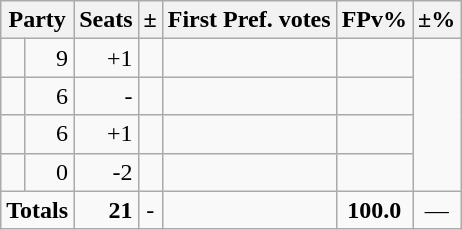<table class=wikitable>
<tr>
<th colspan=2 align=center>Party</th>
<th valign=top>Seats</th>
<th valign=top>±</th>
<th valign=top>First Pref. votes</th>
<th valign=top>FPv%</th>
<th valign=top>±%</th>
</tr>
<tr>
<td></td>
<td align=right>9</td>
<td align=right>+1</td>
<td align=right></td>
<td align=right></td>
<td align=right></td>
</tr>
<tr>
<td></td>
<td align=right>6</td>
<td align=right>-</td>
<td align=right></td>
<td align=right></td>
<td align=right></td>
</tr>
<tr>
<td></td>
<td align=right>6</td>
<td align=right>+1</td>
<td align=right></td>
<td align=right></td>
<td align=right></td>
</tr>
<tr>
<td></td>
<td align=right>0</td>
<td align=right>-2</td>
<td align=right></td>
<td align=right></td>
<td align=right></td>
</tr>
<tr>
<td colspan=2 align=center><strong>Totals</strong></td>
<td align=right><strong>21</strong></td>
<td align=center>-</td>
<td align=right></td>
<td align=center><strong>100.0</strong></td>
<td align=center>—</td>
</tr>
</table>
